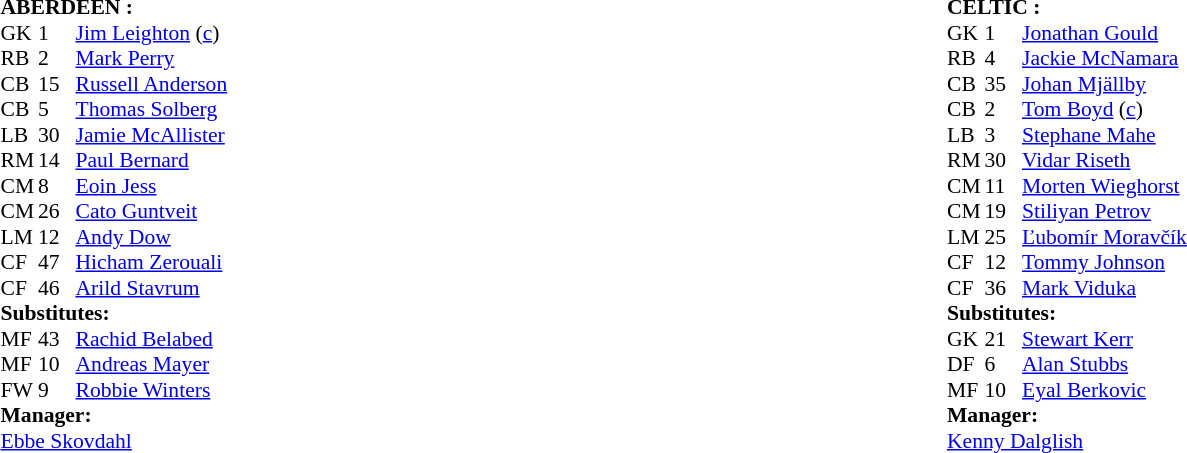<table width="100%">
<tr>
<td valign="top" width="50%"><br><table style="font-size: 90%" cellspacing="0" cellpadding="0">
<tr>
<td colspan="4"><strong>ABERDEEN :</strong></td>
</tr>
<tr>
<th width="25"></th>
<th width="25"></th>
</tr>
<tr>
<td>GK</td>
<td>1</td>
<td> <a href='#'>Jim Leighton</a> (<a href='#'>c</a>)</td>
</tr>
<tr>
<td>RB</td>
<td>2</td>
<td> <a href='#'>Mark Perry</a></td>
</tr>
<tr>
<td>CB</td>
<td>15</td>
<td> <a href='#'>Russell Anderson</a></td>
</tr>
<tr>
<td>CB</td>
<td>5</td>
<td> <a href='#'>Thomas Solberg</a></td>
<td></td>
<td></td>
</tr>
<tr>
<td>LB</td>
<td>30</td>
<td> <a href='#'>Jamie McAllister</a></td>
</tr>
<tr>
<td>RM</td>
<td>14</td>
<td> <a href='#'>Paul Bernard</a></td>
</tr>
<tr>
<td>CM</td>
<td>8</td>
<td> <a href='#'>Eoin Jess</a></td>
<td></td>
<td></td>
</tr>
<tr>
<td>CM</td>
<td>26</td>
<td> <a href='#'>Cato Guntveit</a></td>
<td></td>
<td></td>
</tr>
<tr>
<td>LM</td>
<td>12</td>
<td> <a href='#'>Andy Dow</a></td>
</tr>
<tr>
<td>CF</td>
<td>47</td>
<td> <a href='#'>Hicham Zerouali</a></td>
<td></td>
<td></td>
</tr>
<tr>
<td>CF</td>
<td>46</td>
<td> <a href='#'>Arild Stavrum</a></td>
</tr>
<tr>
<td colspan=4><strong>Substitutes:</strong></td>
</tr>
<tr>
<td>MF</td>
<td>43</td>
<td> <a href='#'>Rachid Belabed</a></td>
<td></td>
<td></td>
</tr>
<tr>
<td>MF</td>
<td>10</td>
<td> <a href='#'>Andreas Mayer</a></td>
<td></td>
<td></td>
</tr>
<tr>
<td>FW</td>
<td>9</td>
<td> <a href='#'>Robbie Winters</a></td>
<td></td>
<td></td>
</tr>
<tr>
<td colspan=4><strong>Manager:</strong></td>
</tr>
<tr>
<td colspan="4"> <a href='#'>Ebbe Skovdahl</a></td>
</tr>
</table>
</td>
<td valign="top" width="50%"><br><table style="font-size: 90%" cellspacing="0" cellpadding="0">
<tr>
<td colspan="4"><strong>CELTIC :</strong></td>
</tr>
<tr>
<th width="25"></th>
<th width="25"></th>
</tr>
<tr>
<td>GK</td>
<td>1</td>
<td> <a href='#'>Jonathan Gould</a></td>
</tr>
<tr>
<td>RB</td>
<td>4</td>
<td> <a href='#'>Jackie McNamara</a></td>
</tr>
<tr>
<td>CB</td>
<td>35</td>
<td> <a href='#'>Johan Mjällby</a></td>
</tr>
<tr>
<td>CB</td>
<td>2</td>
<td> <a href='#'>Tom Boyd</a> (<a href='#'>c</a>)</td>
</tr>
<tr>
<td>LB</td>
<td>3</td>
<td> <a href='#'>Stephane Mahe</a></td>
</tr>
<tr>
<td>RM</td>
<td>30</td>
<td> <a href='#'>Vidar Riseth</a> </td>
</tr>
<tr>
<td>CM</td>
<td>11</td>
<td> <a href='#'>Morten Wieghorst</a></td>
</tr>
<tr>
<td>CM</td>
<td>19</td>
<td> <a href='#'>Stiliyan Petrov</a></td>
</tr>
<tr>
<td>LM</td>
<td>25</td>
<td> <a href='#'>Ľubomír Moravčík</a></td>
<td></td>
<td></td>
</tr>
<tr>
<td>CF</td>
<td>12</td>
<td> <a href='#'>Tommy Johnson</a>  </td>
</tr>
<tr>
<td>CF</td>
<td>36</td>
<td> <a href='#'>Mark Viduka</a></td>
</tr>
<tr>
<td colspan=4><strong>Substitutes:</strong></td>
</tr>
<tr>
<td>GK</td>
<td>21</td>
<td> <a href='#'>Stewart Kerr</a></td>
</tr>
<tr>
<td>DF</td>
<td>6</td>
<td> <a href='#'>Alan Stubbs</a></td>
<td></td>
<td></td>
</tr>
<tr>
<td>MF</td>
<td>10</td>
<td> <a href='#'>Eyal Berkovic</a> </td>
</tr>
<tr>
<td colspan=4><strong>Manager:</strong></td>
</tr>
<tr>
<td colspan="4"> <a href='#'>Kenny Dalglish</a></td>
</tr>
</table>
</td>
</tr>
</table>
